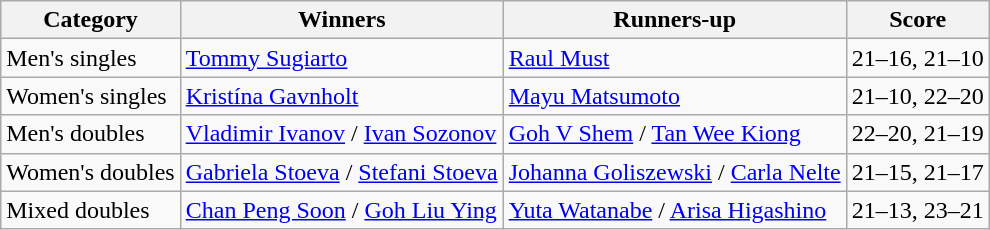<table class=wikitable style="white-space:nowrap;">
<tr>
<th>Category</th>
<th>Winners</th>
<th>Runners-up</th>
<th>Score</th>
</tr>
<tr>
<td>Men's singles</td>
<td> <a href='#'>Tommy Sugiarto</a></td>
<td> <a href='#'>Raul Must</a></td>
<td>21–16, 21–10</td>
</tr>
<tr>
<td>Women's singles</td>
<td> <a href='#'>Kristína Gavnholt</a></td>
<td> <a href='#'>Mayu Matsumoto</a></td>
<td>21–10, 22–20</td>
</tr>
<tr>
<td>Men's doubles</td>
<td> <a href='#'>Vladimir Ivanov</a> / <a href='#'>Ivan Sozonov</a></td>
<td> <a href='#'>Goh V Shem</a> / <a href='#'>Tan Wee Kiong</a></td>
<td>22–20, 21–19</td>
</tr>
<tr>
<td>Women's doubles</td>
<td> <a href='#'>Gabriela Stoeva</a> / <a href='#'>Stefani Stoeva</a></td>
<td> <a href='#'>Johanna Goliszewski</a> / <a href='#'>Carla Nelte</a></td>
<td>21–15, 21–17</td>
</tr>
<tr>
<td>Mixed doubles</td>
<td> <a href='#'>Chan Peng Soon</a> / <a href='#'>Goh Liu Ying</a></td>
<td> <a href='#'>Yuta Watanabe</a> / <a href='#'>Arisa Higashino</a></td>
<td>21–13, 23–21</td>
</tr>
</table>
